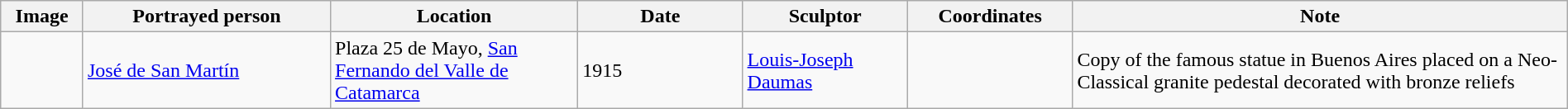<table class="wikitable sortable"  style="width:100%;">
<tr>
<th width="5%" align="left" class="unsortable">Image</th>
<th width="15%" align="left">Portrayed person</th>
<th width="15%" align="left">Location</th>
<th width="10%" align="left">Date</th>
<th width="10%" align="left">Sculptor</th>
<th width="10%" align="left">Coordinates</th>
<th width="30%" align="left">Note</th>
</tr>
<tr>
<td></td>
<td><a href='#'>José de San Martín</a></td>
<td>Plaza 25 de Mayo, <a href='#'>San Fernando del Valle de Catamarca</a></td>
<td>1915</td>
<td><a href='#'>Louis-Joseph Daumas</a></td>
<td></td>
<td>Copy of the famous statue in Buenos Aires placed on a Neo-Classical granite pedestal decorated with bronze reliefs</td>
</tr>
</table>
